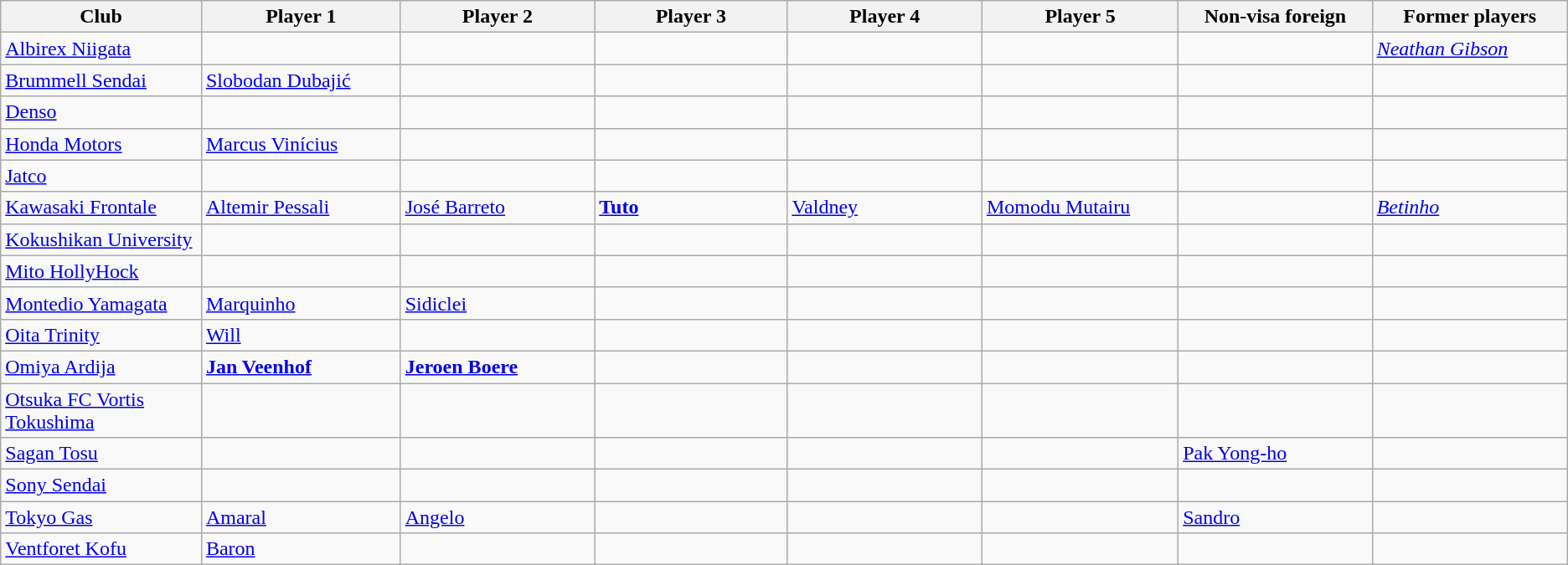<table class="wikitable">
<tr>
<th width="170">Club</th>
<th width="170">Player 1</th>
<th width="170">Player 2</th>
<th width="170">Player 3</th>
<th width="170">Player 4</th>
<th width="170">Player 5</th>
<th width="170">Non-visa foreign</th>
<th width="170">Former players</th>
</tr>
<tr>
<td><a href='#'>Albirex Niigata</a></td>
<td></td>
<td></td>
<td></td>
<td></td>
<td></td>
<td></td>
<td> <em><a href='#'>Neathan Gibson</a></em></td>
</tr>
<tr>
<td><a href='#'>Brummell Sendai</a></td>
<td> <a href='#'>Slobodan Dubajić</a></td>
<td></td>
<td></td>
<td></td>
<td></td>
<td></td>
<td></td>
</tr>
<tr>
<td><a href='#'>Denso</a></td>
<td></td>
<td></td>
<td></td>
<td></td>
<td></td>
<td></td>
<td></td>
</tr>
<tr>
<td><a href='#'>Honda Motors</a></td>
<td> <a href='#'>Marcus Vinícius</a></td>
<td></td>
<td></td>
<td></td>
<td></td>
<td></td>
<td></td>
</tr>
<tr>
<td><a href='#'>Jatco</a></td>
<td></td>
<td></td>
<td></td>
<td></td>
<td></td>
<td></td>
<td></td>
</tr>
<tr>
<td><a href='#'>Kawasaki Frontale</a></td>
<td> <a href='#'>Altemir Pessali</a></td>
<td> <a href='#'>José Barreto</a></td>
<td> <strong><a href='#'>Tuto</a></strong></td>
<td> <a href='#'>Valdney</a></td>
<td> <a href='#'>Momodu Mutairu</a></td>
<td></td>
<td> <em><a href='#'>Betinho</a></em></td>
</tr>
<tr>
<td><a href='#'>Kokushikan University</a></td>
<td></td>
<td></td>
<td></td>
<td></td>
<td></td>
<td></td>
<td></td>
</tr>
<tr>
<td><a href='#'>Mito HollyHock</a></td>
<td></td>
<td></td>
<td></td>
<td></td>
<td></td>
<td></td>
<td></td>
</tr>
<tr>
<td><a href='#'>Montedio Yamagata</a></td>
<td> <a href='#'>Marquinho</a></td>
<td> <a href='#'>Sidiclei</a></td>
<td></td>
<td></td>
<td></td>
<td></td>
<td></td>
</tr>
<tr>
<td><a href='#'>Oita Trinity</a></td>
<td> <a href='#'>Will</a></td>
<td></td>
<td></td>
<td></td>
<td></td>
<td></td>
<td></td>
</tr>
<tr>
<td><a href='#'>Omiya Ardija</a></td>
<td> <strong><a href='#'>Jan Veenhof</a></strong></td>
<td> <strong><a href='#'>Jeroen Boere</a></strong></td>
<td></td>
<td></td>
<td></td>
<td></td>
<td></td>
</tr>
<tr>
<td><a href='#'>Otsuka FC Vortis Tokushima</a></td>
<td></td>
<td></td>
<td></td>
<td></td>
<td></td>
<td></td>
<td></td>
</tr>
<tr>
<td><a href='#'>Sagan Tosu</a></td>
<td></td>
<td></td>
<td></td>
<td></td>
<td></td>
<td> <a href='#'>Pak Yong-ho</a></td>
<td></td>
</tr>
<tr>
<td><a href='#'>Sony Sendai</a></td>
<td></td>
<td></td>
<td></td>
<td></td>
<td></td>
<td></td>
<td></td>
</tr>
<tr>
<td><a href='#'>Tokyo Gas</a></td>
<td> <a href='#'>Amaral</a></td>
<td> <a href='#'>Angelo</a></td>
<td></td>
<td></td>
<td></td>
<td> <a href='#'>Sandro</a></td>
<td></td>
</tr>
<tr>
<td><a href='#'>Ventforet Kofu</a></td>
<td> <a href='#'>Baron</a></td>
<td></td>
<td></td>
<td></td>
<td></td>
<td></td>
<td></td>
</tr>
</table>
